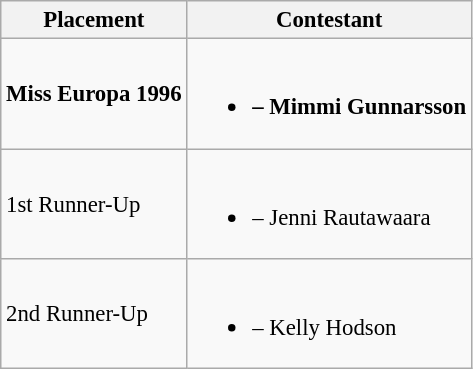<table class="wikitable sortable" style="font-size: 95%;">
<tr>
<th>Placement</th>
<th>Contestant</th>
</tr>
<tr>
<td><strong>Miss Europa 1996</strong></td>
<td><br><ul><li><strong> – Mimmi Gunnarsson</strong> </li></ul></td>
</tr>
<tr>
<td>1st Runner-Up</td>
<td><br><ul><li> – Jenni Rautawaara </li></ul></td>
</tr>
<tr>
<td>2nd Runner-Up</td>
<td><br><ul><li> – Kelly Hodson</li></ul></td>
</tr>
</table>
